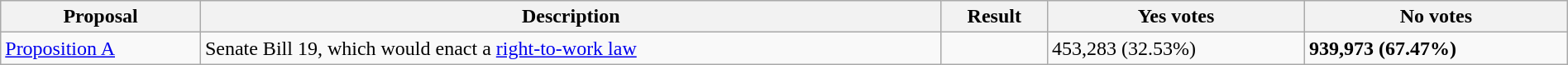<table class="wikitable sortable" style="width:100%">
<tr>
<th class="unsortable" scope="col">Proposal</th>
<th class="unsortable" scope="col">Description</th>
<th scope="col">Result</th>
<th scope="col">Yes votes</th>
<th scope="col">No votes</th>
</tr>
<tr>
<td><a href='#'>Proposition A</a></td>
<td>Senate Bill 19, which would enact a <a href='#'>right-to-work law</a></td>
<td></td>
<td>453,283 (32.53%)</td>
<td><strong>939,973 (67.47%)</strong></td>
</tr>
</table>
